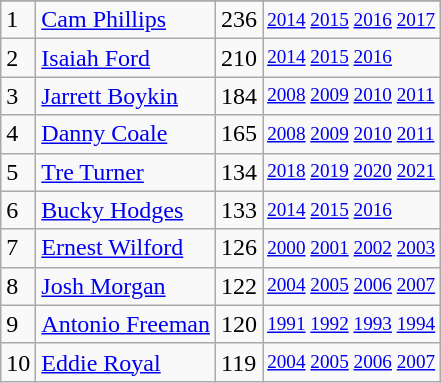<table class="wikitable">
<tr>
</tr>
<tr>
<td>1</td>
<td><a href='#'>Cam Phillips</a></td>
<td>236</td>
<td style="font-size:80%;"><a href='#'>2014</a> <a href='#'>2015</a> <a href='#'>2016</a> <a href='#'>2017</a></td>
</tr>
<tr>
<td>2</td>
<td><a href='#'>Isaiah Ford</a></td>
<td>210</td>
<td style="font-size:80%;"><a href='#'>2014</a> <a href='#'>2015</a> <a href='#'>2016</a></td>
</tr>
<tr>
<td>3</td>
<td><a href='#'>Jarrett Boykin</a></td>
<td>184</td>
<td style="font-size:80%;"><a href='#'>2008</a> <a href='#'>2009</a> <a href='#'>2010</a> <a href='#'>2011</a></td>
</tr>
<tr>
<td>4</td>
<td><a href='#'>Danny Coale</a></td>
<td>165</td>
<td style="font-size:80%;"><a href='#'>2008</a> <a href='#'>2009</a> <a href='#'>2010</a> <a href='#'>2011</a></td>
</tr>
<tr>
<td>5</td>
<td><a href='#'>Tre Turner</a></td>
<td>134</td>
<td style="font-size:80%;"><a href='#'>2018</a> <a href='#'>2019</a> <a href='#'>2020</a> <a href='#'>2021</a></td>
</tr>
<tr>
<td>6</td>
<td><a href='#'>Bucky Hodges</a></td>
<td>133</td>
<td style="font-size:80%;"><a href='#'>2014</a> <a href='#'>2015</a> <a href='#'>2016</a></td>
</tr>
<tr>
<td>7</td>
<td><a href='#'>Ernest Wilford</a></td>
<td>126</td>
<td style="font-size:80%;"><a href='#'>2000</a> <a href='#'>2001</a> <a href='#'>2002</a> <a href='#'>2003</a></td>
</tr>
<tr>
<td>8</td>
<td><a href='#'>Josh Morgan</a></td>
<td>122</td>
<td style="font-size:80%;"><a href='#'>2004</a> <a href='#'>2005</a> <a href='#'>2006</a> <a href='#'>2007</a></td>
</tr>
<tr>
<td>9</td>
<td><a href='#'>Antonio Freeman</a></td>
<td>120</td>
<td style="font-size:80%;"><a href='#'>1991</a> <a href='#'>1992</a> <a href='#'>1993</a> <a href='#'>1994</a></td>
</tr>
<tr>
<td>10</td>
<td><a href='#'>Eddie Royal</a></td>
<td>119</td>
<td style="font-size:80%;"><a href='#'>2004</a> <a href='#'>2005</a> <a href='#'>2006</a> <a href='#'>2007</a></td>
</tr>
</table>
